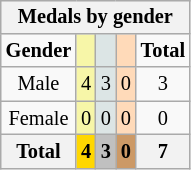<table class="wikitable" style="font-size:85%; float:left">
<tr style="background:#efefef;">
<th colspan=5><strong>Medals by gender</strong></th>
</tr>
<tr align=center>
<td><strong>Gender</strong></td>
<td style="background:#f7f6a8;"></td>
<td style="background:#dce5e5;"></td>
<td style="background:#ffdab9;"></td>
<td><strong>Total</strong></td>
</tr>
<tr align=center>
<td>Male</td>
<td style="background:#F7F6A8;">4</td>
<td style="background:#DCE5E5;">3</td>
<td style="background:#FFDAB9;">0</td>
<td>3</td>
</tr>
<tr align=center>
<td>Female</td>
<td style="background:#F7F6A8;">0</td>
<td style="background:#DCE5E5;">0</td>
<td style="background:#FFDAB9;">0</td>
<td>0</td>
</tr>
<tr align=center>
<th><strong>Total</strong></th>
<th style="background:gold;"><strong>4</strong></th>
<th style="background:silver;"><strong>3</strong></th>
<th style="background:#c96;"><strong>0</strong></th>
<th><strong>7</strong></th>
</tr>
</table>
